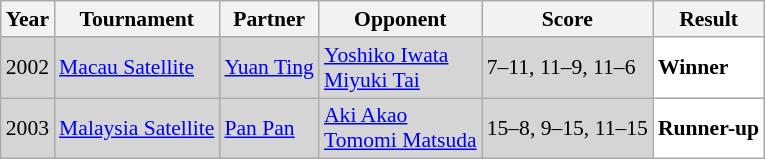<table class="sortable wikitable" style="font-size: 90%;">
<tr>
<th>Year</th>
<th>Tournament</th>
<th>Partner</th>
<th>Opponent</th>
<th>Score</th>
<th>Result</th>
</tr>
<tr style="background:#D5D5D5">
<td align="center">2002</td>
<td align="left"><a href='#'>Macau Satellite</a></td>
<td align="left"> <a href='#'>Yuan Ting</a></td>
<td align="left"> <a href='#'>Yoshiko Iwata</a> <br>  <a href='#'>Miyuki Tai</a></td>
<td align="left">7–11, 11–9, 11–6</td>
<td style="text-align:left; background:white"> <strong>Winner</strong></td>
</tr>
<tr style="background:#D5D5D5">
<td align="center">2003</td>
<td align="left"><a href='#'>Malaysia Satellite</a></td>
<td align="left"> <a href='#'>Pan Pan</a></td>
<td align="left"> <a href='#'>Aki Akao</a> <br>  <a href='#'>Tomomi Matsuda</a></td>
<td align="left">15–8, 9–15, 11–15</td>
<td style="text-align:left; background:white"> <strong>Runner-up</strong></td>
</tr>
</table>
